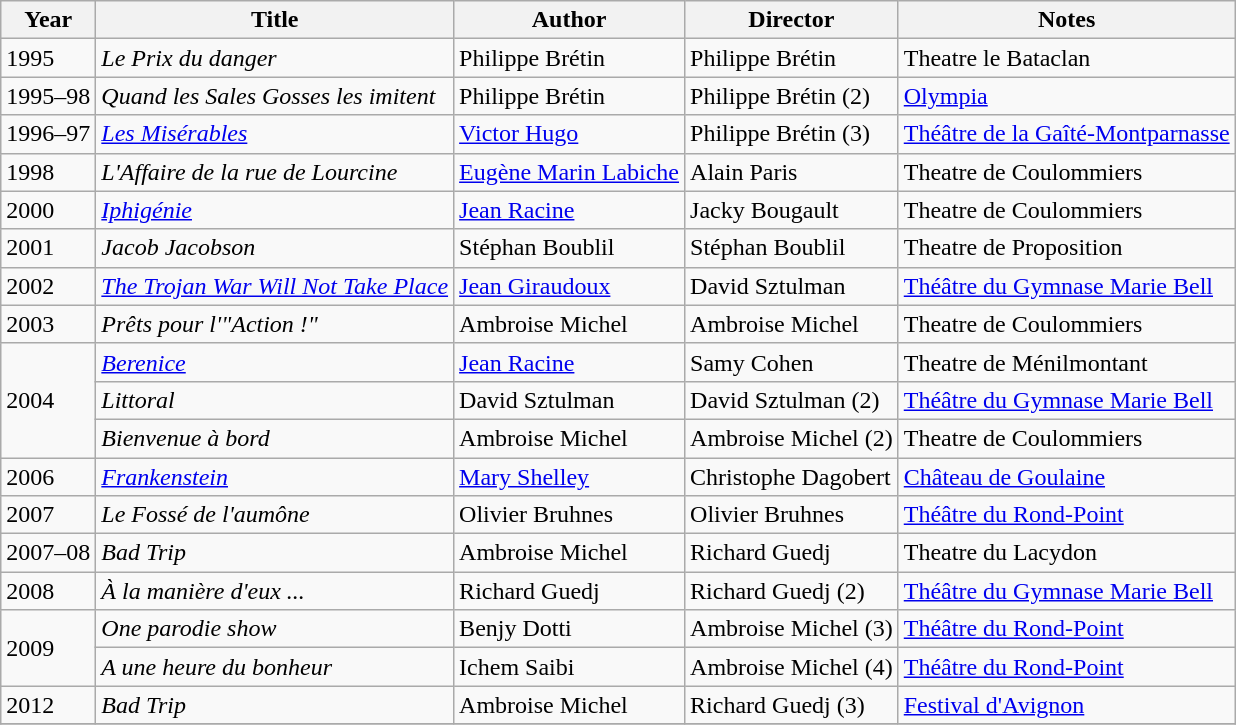<table class="wikitable">
<tr>
<th>Year</th>
<th>Title</th>
<th>Author</th>
<th>Director</th>
<th>Notes</th>
</tr>
<tr>
<td>1995</td>
<td><em>Le Prix du danger</em></td>
<td>Philippe Brétin</td>
<td>Philippe Brétin</td>
<td>Theatre le Bataclan</td>
</tr>
<tr>
<td>1995–98</td>
<td><em>Quand les Sales Gosses les imitent</em></td>
<td>Philippe Brétin</td>
<td>Philippe Brétin (2)</td>
<td><a href='#'>Olympia</a></td>
</tr>
<tr>
<td>1996–97</td>
<td><em><a href='#'>Les Misérables</a></em></td>
<td><a href='#'>Victor Hugo</a></td>
<td>Philippe Brétin (3)</td>
<td><a href='#'>Théâtre de la Gaîté-Montparnasse</a></td>
</tr>
<tr>
<td>1998</td>
<td><em>L'Affaire de la rue de Lourcine</em></td>
<td><a href='#'>Eugène Marin Labiche</a></td>
<td>Alain Paris</td>
<td>Theatre de Coulommiers</td>
</tr>
<tr>
<td>2000</td>
<td><em><a href='#'>Iphigénie</a></em></td>
<td><a href='#'>Jean Racine</a></td>
<td>Jacky Bougault</td>
<td>Theatre de Coulommiers</td>
</tr>
<tr>
<td>2001</td>
<td><em>Jacob Jacobson</em></td>
<td>Stéphan Boublil</td>
<td>Stéphan Boublil</td>
<td>Theatre de Proposition</td>
</tr>
<tr>
<td>2002</td>
<td><em><a href='#'>The Trojan War Will Not Take Place</a></em></td>
<td><a href='#'>Jean Giraudoux</a></td>
<td>David Sztulman</td>
<td><a href='#'>Théâtre du Gymnase Marie Bell</a></td>
</tr>
<tr>
<td>2003</td>
<td><em>Prêts pour l'"Action !"</em></td>
<td>Ambroise Michel</td>
<td>Ambroise Michel</td>
<td>Theatre de Coulommiers</td>
</tr>
<tr>
<td rowspan=3>2004</td>
<td><em><a href='#'>Berenice</a></em></td>
<td><a href='#'>Jean Racine</a></td>
<td>Samy Cohen</td>
<td>Theatre de Ménilmontant</td>
</tr>
<tr>
<td><em>Littoral</em></td>
<td>David Sztulman</td>
<td>David Sztulman (2)</td>
<td><a href='#'>Théâtre du Gymnase Marie Bell</a></td>
</tr>
<tr>
<td><em>Bienvenue à bord</em></td>
<td>Ambroise Michel</td>
<td>Ambroise Michel (2)</td>
<td>Theatre de Coulommiers</td>
</tr>
<tr>
<td>2006</td>
<td><em><a href='#'>Frankenstein</a></em></td>
<td><a href='#'>Mary Shelley</a></td>
<td>Christophe Dagobert</td>
<td><a href='#'>Château de Goulaine</a></td>
</tr>
<tr>
<td>2007</td>
<td><em>Le Fossé de l'aumône</em></td>
<td>Olivier Bruhnes</td>
<td>Olivier Bruhnes</td>
<td><a href='#'>Théâtre du Rond-Point</a></td>
</tr>
<tr>
<td>2007–08</td>
<td><em>Bad Trip</em></td>
<td>Ambroise Michel</td>
<td>Richard Guedj</td>
<td>Theatre du Lacydon</td>
</tr>
<tr>
<td>2008</td>
<td><em>À la manière d'eux ...</em></td>
<td>Richard Guedj</td>
<td>Richard Guedj (2)</td>
<td><a href='#'>Théâtre du Gymnase Marie Bell</a></td>
</tr>
<tr>
<td rowspan=2>2009</td>
<td><em>One parodie show</em></td>
<td>Benjy Dotti</td>
<td>Ambroise Michel (3)</td>
<td><a href='#'>Théâtre du Rond-Point</a></td>
</tr>
<tr>
<td><em>A une heure du bonheur</em></td>
<td>Ichem Saibi</td>
<td>Ambroise Michel (4)</td>
<td><a href='#'>Théâtre du Rond-Point</a></td>
</tr>
<tr>
<td>2012</td>
<td><em>Bad Trip</em></td>
<td>Ambroise Michel</td>
<td>Richard Guedj (3)</td>
<td><a href='#'>Festival d'Avignon</a></td>
</tr>
<tr>
</tr>
</table>
